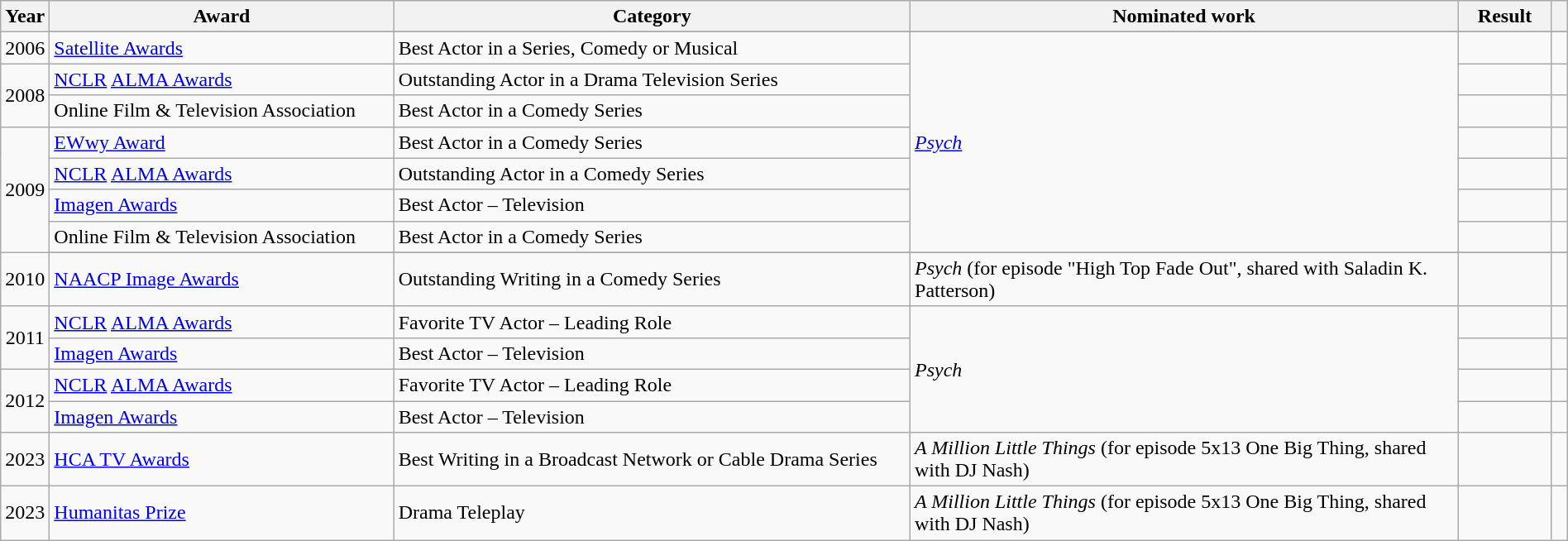<table class="wikitable sortable" style="width:100%">
<tr>
<th scope="col" style="width:3%;">Year</th>
<th scope="col" style="width:22%;">Award</th>
<th scope="col" style="width:33%;">Category</th>
<th scope="col" style="width:35%;">Nominated work</th>
<th scope="col" style="width:6%;">Result</th>
<th scope="col" class="unsortable" style="width:1%;"></th>
</tr>
<tr>
<td align="center" rowspan="2">2006</td>
</tr>
<tr>
<td><a href='#'>Satellite Awards</a></td>
<td>Best Actor in a Series, Comedy or Musical</td>
<td rowspan="7"><em><a href='#'>Psych</a></em></td>
<td></td>
<td align="center"></td>
</tr>
<tr>
<td align="center" rowspan="2">2008</td>
<td><a href='#'>NCLR</a> <a href='#'>ALMA Awards</a></td>
<td>Outstanding Actor in a Drama Television Series</td>
<td></td>
<td align="center"></td>
</tr>
<tr>
<td>Online Film & Television Association</td>
<td>Best Actor in a Comedy Series</td>
<td></td>
<td align="center"></td>
</tr>
<tr>
<td align="center" rowspan="4">2009</td>
<td><a href='#'>EWwy Award</a></td>
<td>Best Actor in a Comedy Series</td>
<td></td>
<td align="center"></td>
</tr>
<tr>
<td><a href='#'>NCLR</a> <a href='#'>ALMA Awards</a></td>
<td>Outstanding Actor in a Comedy Series</td>
<td></td>
<td align="center"></td>
</tr>
<tr>
<td><a href='#'>Imagen Awards</a></td>
<td>Best Actor – Television</td>
<td></td>
<td align="center"></td>
</tr>
<tr>
<td>Online Film & Television Association</td>
<td>Best Actor in a Comedy Series</td>
<td></td>
<td align="center"></td>
</tr>
<tr>
<td align="center" rowspan="2">2010</td>
</tr>
<tr>
<td><a href='#'>NAACP Image Awards</a></td>
<td>Outstanding Writing in a Comedy Series</td>
<td><em>Psych</em> (for episode "High Top Fade Out", shared with Saladin K. Patterson)</td>
<td></td>
<td align="center"></td>
</tr>
<tr>
<td rowspan="2" align="center">2011</td>
<td><a href='#'>NCLR</a> <a href='#'>ALMA Awards</a></td>
<td>Favorite TV Actor – Leading Role</td>
<td rowspan="4"><em>Psych</em></td>
<td></td>
<td align="center"></td>
</tr>
<tr>
<td><a href='#'>Imagen Awards</a></td>
<td>Best Actor – Television</td>
<td></td>
<td align="center"></td>
</tr>
<tr>
<td rowspan="2" align="center">2012</td>
<td><a href='#'>NCLR</a> <a href='#'>ALMA Awards</a></td>
<td>Favorite TV Actor – Leading Role</td>
<td></td>
<td align="center"></td>
</tr>
<tr>
<td><a href='#'>Imagen Awards</a></td>
<td>Best Actor – Television</td>
<td></td>
<td align="center"></td>
</tr>
<tr>
<td align="center" rowspan="1">2023</td>
<td><a href='#'> HCA TV Awards</a></td>
<td>Best Writing in a Broadcast Network or Cable Drama Series</td>
<td rowspan="1"><em>A Million Little Things</em> (for episode 5x13 One Big Thing, shared with DJ Nash)</td>
<td></td>
<td align="center"></td>
</tr>
<tr>
<td align="center" rowspan="1">2023</td>
<td><a href='#'>Humanitas Prize</a></td>
<td>Drama Teleplay</td>
<td rowspan="1"><em>A Million Little Things</em> (for episode 5x13 One Big Thing, shared with DJ Nash)</td>
<td></td>
<td align="center"></td>
</tr>
</table>
